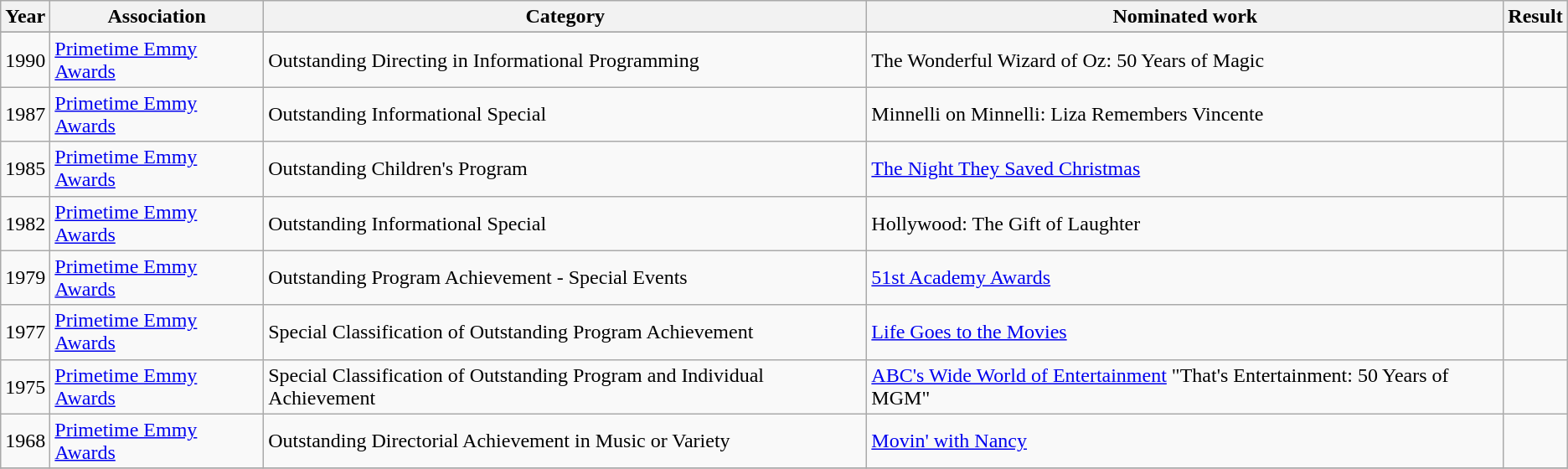<table class="wikitable">
<tr>
<th>Year</th>
<th>Association</th>
<th>Category</th>
<th>Nominated work</th>
<th>Result</th>
</tr>
<tr>
</tr>
<tr>
<td>1990</td>
<td><a href='#'>Primetime Emmy Awards</a></td>
<td>Outstanding Directing in Informational Programming</td>
<td>The Wonderful Wizard of Oz: 50 Years of Magic</td>
<td></td>
</tr>
<tr>
<td>1987</td>
<td><a href='#'>Primetime Emmy Awards</a></td>
<td>Outstanding Informational Special</td>
<td>Minnelli on Minnelli: Liza Remembers Vincente</td>
<td></td>
</tr>
<tr>
<td>1985</td>
<td><a href='#'>Primetime Emmy Awards</a></td>
<td>Outstanding Children's Program</td>
<td><a href='#'>The Night They Saved Christmas</a></td>
<td></td>
</tr>
<tr>
<td>1982</td>
<td><a href='#'>Primetime Emmy Awards</a></td>
<td>Outstanding Informational Special</td>
<td>Hollywood: The Gift of Laughter</td>
<td></td>
</tr>
<tr>
<td>1979</td>
<td><a href='#'>Primetime Emmy Awards</a></td>
<td>Outstanding Program Achievement - Special Events</td>
<td><a href='#'>51st Academy Awards</a></td>
<td></td>
</tr>
<tr>
<td>1977</td>
<td><a href='#'>Primetime Emmy Awards</a></td>
<td>Special Classification of Outstanding Program Achievement</td>
<td><a href='#'>Life Goes to the Movies</a></td>
<td></td>
</tr>
<tr>
<td>1975</td>
<td><a href='#'>Primetime Emmy Awards</a></td>
<td>Special Classification of Outstanding Program and Individual Achievement</td>
<td><a href='#'>ABC's Wide World of Entertainment</a> "That's Entertainment: 50 Years of MGM"</td>
<td></td>
</tr>
<tr>
<td>1968</td>
<td><a href='#'>Primetime Emmy Awards</a></td>
<td>Outstanding Directorial Achievement in Music or Variety</td>
<td><a href='#'>Movin' with Nancy</a></td>
<td></td>
</tr>
<tr>
</tr>
</table>
